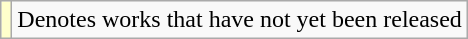<table class="wikitable">
<tr>
<td style="background:#ffc;"></td>
<td>Denotes works that have not yet been released</td>
</tr>
</table>
